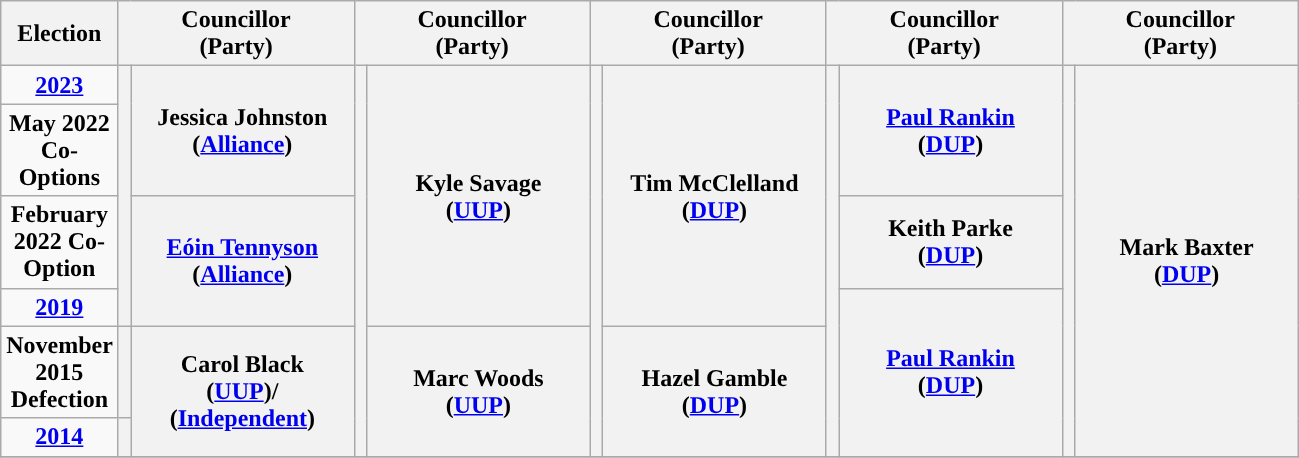<table class="wikitable" style="text-align:center">
<tr>
<th scope="col" width="50">Election</th>
<th scope="col" width="150" colspan = "2">Councillor<br> (Party)</th>
<th scope="col" width="150" colspan = "2">Councillor<br> (Party)</th>
<th scope="col" width="150" colspan = "2">Councillor<br> (Party)</th>
<th scope="col" width="150" colspan = "2">Councillor<br> (Party)</th>
<th scope="col" width="150" colspan = "2">Councillor<br> (Party)</th>
</tr>
<tr>
<td><strong><a href='#'>2023</a></strong></td>
<th rowspan="4" width="1" style="background-color: "></th>
<th rowspan = "2">Jessica Johnston <br> (<a href='#'>Alliance</a>)</th>
<th rowspan="6" width="1" style="background-color: "></th>
<th rowspan = "4">Kyle Savage <br> (<a href='#'>UUP</a>)</th>
<th rowspan="6" width="1" style="background-color: "></th>
<th rowspan = "4">Tim McClelland <br> (<a href='#'>DUP</a>)</th>
<th rowspan="6" width="1" style="background-color: "></th>
<th rowspan = "2"><a href='#'>Paul Rankin</a> <br> (<a href='#'>DUP</a>)</th>
<th rowspan="6" width="1" style="background-color: "></th>
<th rowspan = "6">Mark Baxter <br> (<a href='#'>DUP</a>)</th>
</tr>
<tr>
<td><strong>May 2022 Co-Options</strong></td>
</tr>
<tr>
<td><strong>February 2022 Co-Option</strong></td>
<th rowspan = "2"><a href='#'>Eóin Tennyson</a> <br> (<a href='#'>Alliance</a>)</th>
<th rowspan = "1">Keith Parke <br> (<a href='#'>DUP</a>)</th>
</tr>
<tr>
<td><strong><a href='#'>2019</a></strong></td>
<th rowspan = "3"><a href='#'>Paul Rankin</a> <br> (<a href='#'>DUP</a>)</th>
</tr>
<tr>
<td><strong>November 2015 Defection</strong></td>
<th rowspan="1" width="1" style="background-color: "></th>
<th rowspan = "2">Carol Black <br> (<a href='#'>UUP</a>)/ <br> (<a href='#'>Independent</a>)</th>
<th rowspan = "2">Marc Woods <br> (<a href='#'>UUP</a>)</th>
<th rowspan = "2">Hazel Gamble <br> (<a href='#'>DUP</a>)</th>
</tr>
<tr>
<td><strong><a href='#'>2014</a></strong></td>
<th rowspan="1" width="1" style="background-color: "></th>
</tr>
<tr>
</tr>
</table>
